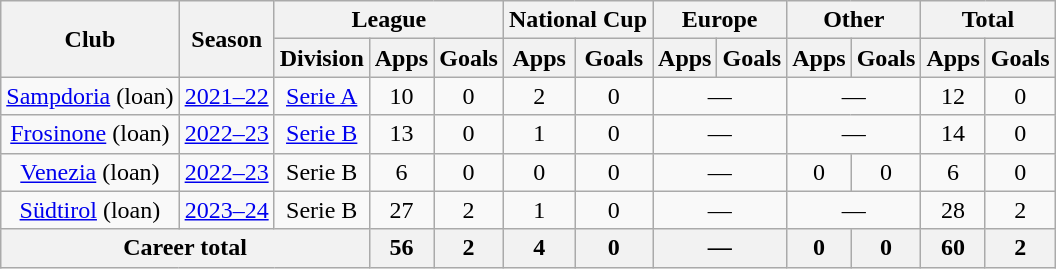<table class="wikitable" style="text-align:center">
<tr>
<th rowspan="2">Club</th>
<th rowspan="2">Season</th>
<th colspan="3">League</th>
<th colspan="2">National Cup</th>
<th colspan="2">Europe</th>
<th colspan="2">Other</th>
<th colspan="2">Total</th>
</tr>
<tr>
<th>Division</th>
<th>Apps</th>
<th>Goals</th>
<th>Apps</th>
<th>Goals</th>
<th>Apps</th>
<th>Goals</th>
<th>Apps</th>
<th>Goals</th>
<th>Apps</th>
<th>Goals</th>
</tr>
<tr>
<td><a href='#'>Sampdoria</a> (loan)</td>
<td><a href='#'>2021–22</a></td>
<td><a href='#'>Serie A</a></td>
<td>10</td>
<td>0</td>
<td>2</td>
<td>0</td>
<td colspan="2">—</td>
<td colspan="2">—</td>
<td>12</td>
<td>0</td>
</tr>
<tr>
<td><a href='#'>Frosinone</a> (loan)</td>
<td><a href='#'>2022–23</a></td>
<td><a href='#'>Serie B</a></td>
<td>13</td>
<td>0</td>
<td>1</td>
<td>0</td>
<td colspan="2">—</td>
<td colspan="2">—</td>
<td>14</td>
<td>0</td>
</tr>
<tr>
<td><a href='#'>Venezia</a> (loan)</td>
<td><a href='#'>2022–23</a></td>
<td>Serie B</td>
<td>6</td>
<td>0</td>
<td>0</td>
<td>0</td>
<td colspan="2">—</td>
<td>0</td>
<td>0</td>
<td>6</td>
<td>0</td>
</tr>
<tr>
<td><a href='#'>Südtirol</a> (loan)</td>
<td><a href='#'>2023–24</a></td>
<td>Serie B</td>
<td>27</td>
<td>2</td>
<td>1</td>
<td>0</td>
<td colspan="2">—</td>
<td colspan="2">—</td>
<td>28</td>
<td>2</td>
</tr>
<tr>
<th colspan="3">Career total</th>
<th>56</th>
<th>2</th>
<th>4</th>
<th>0</th>
<th colspan="2">—</th>
<th>0</th>
<th>0</th>
<th>60</th>
<th>2</th>
</tr>
</table>
